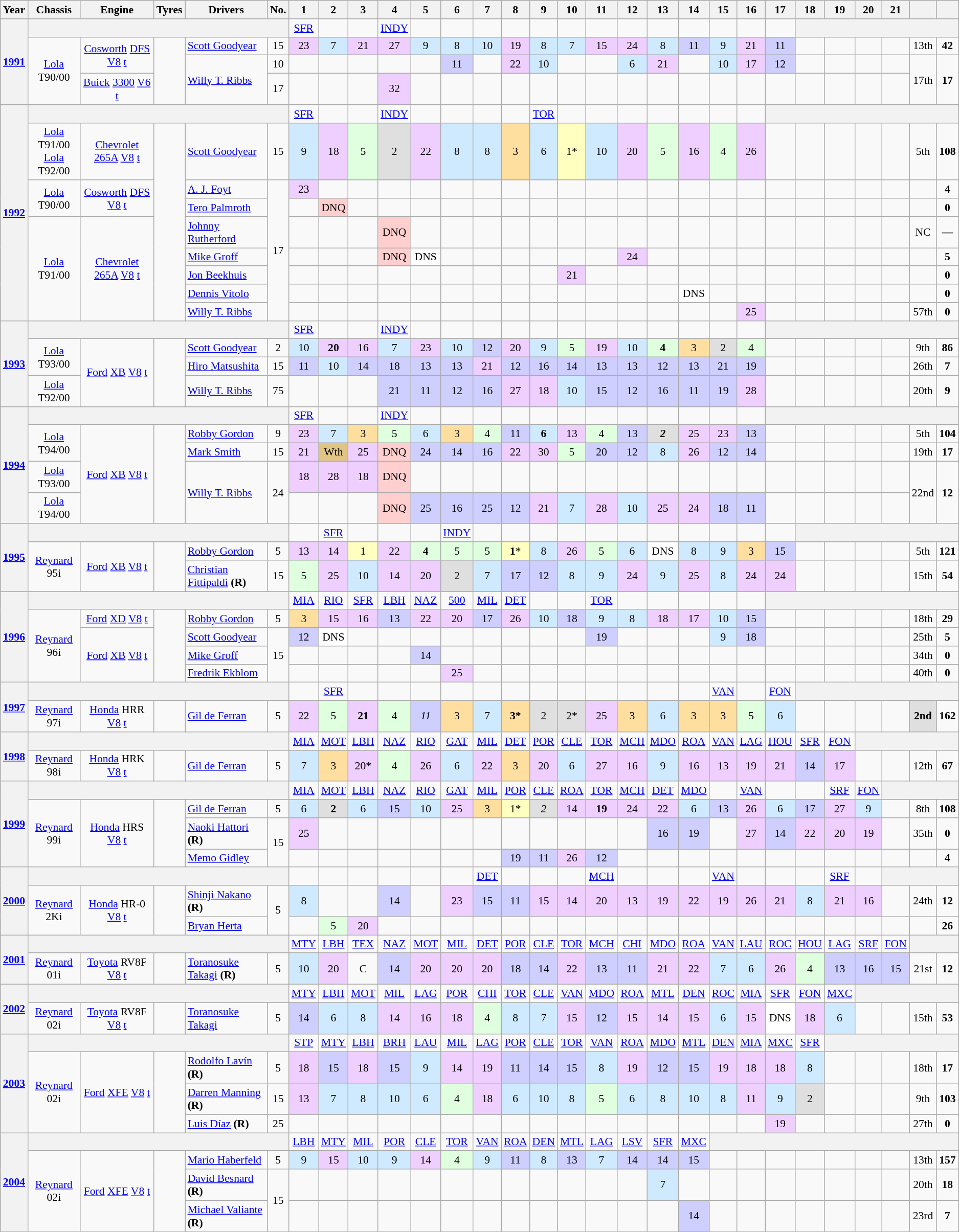<table class="wikitable" style="text-align:center; font-size:90%">
<tr>
<th>Year</th>
<th>Chassis</th>
<th>Engine</th>
<th>Tyres</th>
<th>Drivers</th>
<th>No.</th>
<th>1</th>
<th>2</th>
<th>3</th>
<th>4</th>
<th>5</th>
<th>6</th>
<th>7</th>
<th>8</th>
<th>9</th>
<th>10</th>
<th>11</th>
<th>12</th>
<th>13</th>
<th>14</th>
<th>15</th>
<th>16</th>
<th>17</th>
<th>18</th>
<th>19</th>
<th>20</th>
<th>21</th>
<th></th>
<th></th>
</tr>
<tr>
<th rowspan=4><a href='#'>1991</a></th>
<th colspan=5></th>
<td><a href='#'>SFR</a></td>
<td></td>
<td></td>
<td><a href='#'>INDY</a></td>
<td></td>
<td></td>
<td></td>
<td></td>
<td></td>
<td></td>
<td></td>
<td></td>
<td></td>
<td></td>
<td></td>
<td></td>
<td></td>
<th colspan=6></th>
</tr>
<tr>
<td rowspan=3><a href='#'>Lola</a> T90/00</td>
<td rowspan=2><a href='#'>Cosworth</a> <a href='#'>DFS</a> <a href='#'>V8</a> <a href='#'>t</a></td>
<td rowspan=3></td>
<td align="left"> <a href='#'>Scott Goodyear</a></td>
<td>15</td>
<td style="background:#EFCFFF;">23</td>
<td style="background:#CFEAFF;">7</td>
<td style="background:#EFCFFF;">21</td>
<td style="background:#EFCFFF;">27</td>
<td style="background:#CFEAFF;">9</td>
<td style="background:#CFEAFF;">8</td>
<td style="background:#CFEAFF;">10</td>
<td style="background:#EFCFFF;">19</td>
<td style="background:#CFEAFF;">8</td>
<td style="background:#CFEAFF;">7</td>
<td style="background:#EFCFFF;">15</td>
<td style="background:#EFCFFF;">24</td>
<td style="background:#CFEAFF;">8</td>
<td style="background:#CFCFFF;">11</td>
<td style="background:#CFEAFF;">9</td>
<td style="background:#EFCFFF;">21</td>
<td style="background:#CFCFFF;">11</td>
<td></td>
<td></td>
<td></td>
<td></td>
<td>13th</td>
<td><strong>42</strong></td>
</tr>
<tr>
<td rowspan=2 align="left"> <a href='#'>Willy T. Ribbs</a></td>
<td>10</td>
<td></td>
<td></td>
<td></td>
<td></td>
<td></td>
<td style="background:#CFCFFF;">11</td>
<td></td>
<td style="background:#EFCFFF;">22</td>
<td style="background:#CFEAFF;">10</td>
<td></td>
<td></td>
<td style="background:#CFEAFF;">6</td>
<td style="background:#EFCFFF;">21</td>
<td></td>
<td style="background:#CFEAFF;">10</td>
<td style="background:#EFCFFF;">17</td>
<td style="background:#CFCFFF;">12</td>
<td></td>
<td></td>
<td></td>
<td></td>
<td rowspan=2>17th</td>
<td rowspan=2><strong>17</strong></td>
</tr>
<tr>
<td><a href='#'>Buick</a> <a href='#'>3300</a> <a href='#'>V6</a> <a href='#'>t</a></td>
<td>17</td>
<td></td>
<td></td>
<td></td>
<td style="background:#EFCFFF;">32</td>
<td></td>
<td></td>
<td></td>
<td></td>
<td></td>
<td></td>
<td></td>
<td></td>
<td></td>
<td></td>
<td></td>
<td></td>
<td></td>
<td></td>
<td></td>
<td></td>
<td></td>
</tr>
<tr>
<th rowspan=9><a href='#'>1992</a></th>
<th colspan=5></th>
<td><a href='#'>SFR</a></td>
<td></td>
<td></td>
<td><a href='#'>INDY</a></td>
<td></td>
<td></td>
<td></td>
<td></td>
<td><a href='#'>TOR</a></td>
<td></td>
<td></td>
<td></td>
<td></td>
<td></td>
<td></td>
<td></td>
<th colspan=7></th>
</tr>
<tr>
<td><a href='#'>Lola</a> T91/00<br><a href='#'>Lola</a> T92/00</td>
<td><a href='#'>Chevrolet</a> <a href='#'>265A</a> <a href='#'>V8</a> <a href='#'>t</a></td>
<td rowspan=8></td>
<td align="left"> <a href='#'>Scott Goodyear</a></td>
<td>15</td>
<td style="background:#CFEAFF;">9</td>
<td style="background:#efcfff;">18</td>
<td style="background:#dfffdf;">5</td>
<td style="background:#dfdfdf;">2</td>
<td style="background:#efcfff;">22</td>
<td style="background:#CFEAFF;">8</td>
<td style="background:#CFEAFF;">8</td>
<td style="background:#ffdf9f;">3</td>
<td style="background:#CFEAFF;">6</td>
<td style="background:#ffffbf;">1*</td>
<td style="background:#CFEAFF;">10</td>
<td style="background:#efcfff;">20</td>
<td style="background:#dfffdf;">5</td>
<td style="background:#efcfff;">16</td>
<td style="background:#dfffdf;">4</td>
<td style="background:#efcfff;">26</td>
<td></td>
<td></td>
<td></td>
<td></td>
<td></td>
<td>5th</td>
<td><strong>108</strong></td>
</tr>
<tr>
<td rowspan=2><a href='#'>Lola</a> T90/00</td>
<td rowspan=2><a href='#'>Cosworth</a> <a href='#'>DFS</a> <a href='#'>V8</a> <a href='#'>t</a></td>
<td align="left"> <a href='#'>A. J. Foyt</a></td>
<td rowspan=7>17</td>
<td style="background:#efcfff;">23</td>
<td></td>
<td></td>
<td></td>
<td></td>
<td></td>
<td></td>
<td></td>
<td></td>
<td></td>
<td></td>
<td></td>
<td></td>
<td></td>
<td></td>
<td></td>
<td></td>
<td></td>
<td></td>
<td></td>
<td></td>
<td></td>
<td><strong>4</strong></td>
</tr>
<tr>
<td align="left"> <a href='#'>Tero Palmroth</a></td>
<td></td>
<td style="background:#ffcfcf;">DNQ</td>
<td></td>
<td></td>
<td></td>
<td></td>
<td></td>
<td></td>
<td></td>
<td></td>
<td></td>
<td></td>
<td></td>
<td></td>
<td></td>
<td></td>
<td></td>
<td></td>
<td></td>
<td></td>
<td></td>
<td></td>
<td><strong>0</strong></td>
</tr>
<tr>
<td rowspan=5><a href='#'>Lola</a> T91/00</td>
<td rowspan=5><a href='#'>Chevrolet</a> <a href='#'>265A</a> <a href='#'>V8</a> <a href='#'>t</a></td>
<td align="left"> <a href='#'>Johnny Rutherford</a></td>
<td></td>
<td></td>
<td></td>
<td style="background:#ffcfcf;">DNQ</td>
<td></td>
<td></td>
<td></td>
<td></td>
<td></td>
<td></td>
<td></td>
<td></td>
<td></td>
<td></td>
<td></td>
<td></td>
<td></td>
<td></td>
<td></td>
<td></td>
<td></td>
<td>NC</td>
<td><strong>—</strong></td>
</tr>
<tr>
<td align="left"> <a href='#'>Mike Groff</a></td>
<td></td>
<td></td>
<td></td>
<td style="background:#ffcfcf;">DNQ</td>
<td style="background:#ffffff;">DNS</td>
<td></td>
<td></td>
<td></td>
<td></td>
<td></td>
<td></td>
<td style="background:#efcfff;">24</td>
<td></td>
<td></td>
<td></td>
<td></td>
<td></td>
<td></td>
<td></td>
<td></td>
<td></td>
<td></td>
<td><strong>5</strong></td>
</tr>
<tr>
<td align="left"> <a href='#'>Jon Beekhuis</a></td>
<td></td>
<td></td>
<td></td>
<td></td>
<td></td>
<td></td>
<td></td>
<td></td>
<td></td>
<td style="background:#efcfff;">21</td>
<td></td>
<td></td>
<td></td>
<td></td>
<td></td>
<td></td>
<td></td>
<td></td>
<td></td>
<td></td>
<td></td>
<td></td>
<td><strong>0</strong></td>
</tr>
<tr>
<td align="left"> <a href='#'>Dennis Vitolo</a></td>
<td></td>
<td></td>
<td></td>
<td></td>
<td></td>
<td></td>
<td></td>
<td></td>
<td></td>
<td></td>
<td></td>
<td></td>
<td></td>
<td style="background:#ffffff;">DNS</td>
<td></td>
<td></td>
<td></td>
<td></td>
<td></td>
<td></td>
<td></td>
<td></td>
<td><strong>0</strong></td>
</tr>
<tr>
<td align="left"> <a href='#'>Willy T. Ribbs</a></td>
<td></td>
<td></td>
<td></td>
<td></td>
<td></td>
<td></td>
<td></td>
<td></td>
<td></td>
<td></td>
<td></td>
<td></td>
<td></td>
<td></td>
<td></td>
<td style="background:#efcfff;">25</td>
<td></td>
<td></td>
<td></td>
<td></td>
<td></td>
<td>57th</td>
<td><strong>0</strong></td>
</tr>
<tr>
<th rowspan=4><a href='#'>1993</a></th>
<th colspan=5></th>
<td><a href='#'>SFR</a></td>
<td></td>
<td></td>
<td><a href='#'>INDY</a></td>
<td></td>
<td></td>
<td></td>
<td></td>
<td></td>
<td></td>
<td></td>
<td></td>
<td></td>
<td></td>
<td></td>
<td></td>
<th colspan=7></th>
</tr>
<tr>
<td rowspan=2><a href='#'>Lola</a> T93/00</td>
<td rowspan=3><a href='#'>Ford</a> <a href='#'>XB</a> <a href='#'>V8</a> <a href='#'>t</a></td>
<td rowspan=3></td>
<td align="left"> <a href='#'>Scott Goodyear</a></td>
<td>2</td>
<td style="background:#CFEAFF;">10</td>
<td style="background:#efcfff;"><strong>20</strong></td>
<td style="background:#efcfff;">16</td>
<td style="background:#CFEAFF;">7</td>
<td style="background:#efcfff;">23</td>
<td style="background:#CFEAFF;">10</td>
<td style="background:#cfcfff;">12</td>
<td style="background:#efcfff;">20</td>
<td style="background:#CFEAFF;">9</td>
<td style="background:#dfffdf;">5</td>
<td style="background:#efcfff;">19</td>
<td style="background:#CFEAFF;">10</td>
<td style="background:#dfffdf;"><strong>4</strong></td>
<td style="background:#ffdf9f;">3</td>
<td style="background:#dfdfdf;">2</td>
<td style="background:#dfffdf;">4</td>
<td></td>
<td></td>
<td></td>
<td></td>
<td></td>
<td>9th</td>
<td><strong>86</strong></td>
</tr>
<tr>
<td align="left"> <a href='#'>Hiro Matsushita</a></td>
<td>15</td>
<td style="background:#cfcfff;">11</td>
<td style="background:#CFEAFF;">10</td>
<td style="background:#cfcfff;">14</td>
<td style="background:#cfcfff;">18</td>
<td style="background:#cfcfff;">13</td>
<td style="background:#cfcfff;">13</td>
<td style="background:#efcfff;">21</td>
<td style="background:#cfcfff;">12</td>
<td style="background:#cfcfff;">16</td>
<td style="background:#cfcfff;">14</td>
<td style="background:#cfcfff;">13</td>
<td style="background:#cfcfff;">13</td>
<td style="background:#cfcfff;">12</td>
<td style="background:#cfcfff;">13</td>
<td style="background:#cfcfff;">21</td>
<td style="background:#cfcfff;">19</td>
<td></td>
<td></td>
<td></td>
<td></td>
<td></td>
<td>26th</td>
<td><strong>7</strong></td>
</tr>
<tr>
<td><a href='#'>Lola</a> T92/00</td>
<td align="left"> <a href='#'>Willy T. Ribbs</a></td>
<td>75</td>
<td></td>
<td></td>
<td></td>
<td style="background:#cfcfff;">21</td>
<td style="background:#cfcfff;">11</td>
<td style="background:#cfcfff;">12</td>
<td style="background:#cfcfff;">16</td>
<td style="background:#efcfff;">27</td>
<td style="background:#efcfff;">18</td>
<td style="background:#CFEAFF;">10</td>
<td style="background:#cfcfff;">15</td>
<td style="background:#cfcfff;">12</td>
<td style="background:#cfcfff;">16</td>
<td style="background:#cfcfff;">11</td>
<td style="background:#cfcfff;">19</td>
<td style="background:#efcfff;">28</td>
<td></td>
<td></td>
<td></td>
<td></td>
<td></td>
<td>20th</td>
<td><strong>9</strong></td>
</tr>
<tr>
<th rowspan=5><a href='#'>1994</a></th>
<th colspan=5></th>
<td><a href='#'>SFR</a></td>
<td></td>
<td></td>
<td><a href='#'>INDY</a></td>
<td></td>
<td></td>
<td></td>
<td></td>
<td></td>
<td></td>
<td></td>
<td></td>
<td></td>
<td></td>
<td></td>
<td></td>
<th colspan=7></th>
</tr>
<tr>
<td rowspan=2><a href='#'>Lola</a> T94/00</td>
<td rowspan=4><a href='#'>Ford</a> <a href='#'>XB</a> <a href='#'>V8</a> <a href='#'>t</a></td>
<td rowspan=4></td>
<td align="left"> <a href='#'>Robby Gordon</a></td>
<td>9</td>
<td style="background:#efcfff;">23</td>
<td style="background:#CFEAFF;">7</td>
<td style="background:#ffdf9f;">3</td>
<td style="background:#dfffdf;">5</td>
<td style="background:#CFEAFF;">6</td>
<td style="background:#ffdf9f;">3</td>
<td style="background:#dfffdf;">4</td>
<td style="background:#cfcfff;">11</td>
<td style="background:#CFEAFF;"><strong>6</strong></td>
<td style="background:#efcfff;">13</td>
<td style="background:#dfffdf;">4</td>
<td style="background:#cfcfff;">13</td>
<td style="background:#dfdfdf;"><strong><em>2</em></strong></td>
<td style="background:#efcfff;">25</td>
<td style="background:#efcfff;">23</td>
<td style="background:#cfcfff;">13</td>
<td></td>
<td></td>
<td></td>
<td></td>
<td></td>
<td>5th</td>
<td><strong>104</strong></td>
</tr>
<tr>
<td align="left"> <a href='#'>Mark Smith</a></td>
<td>15</td>
<td style="background:#efcfff;">21</td>
<td style="background:#DFC484;">Wth</td>
<td style="background:#efcfff;">25</td>
<td style="background:#ffcfcf;">DNQ</td>
<td style="background:#cfcfff;">24</td>
<td style="background:#cfcfff;">14</td>
<td style="background:#cfcfff;">16</td>
<td style="background:#efcfff;">22</td>
<td style="background:#efcfff;">30</td>
<td style="background:#dfffdf;">5</td>
<td style="background:#cfcfff;">20</td>
<td style="background:#cfcfff;">12</td>
<td style="background:#CFEAFF;">8</td>
<td style="background:#efcfff;">26</td>
<td style="background:#cfcfff;">12</td>
<td style="background:#cfcfff;">14</td>
<td></td>
<td></td>
<td></td>
<td></td>
<td></td>
<td>19th</td>
<td><strong>17</strong></td>
</tr>
<tr>
<td><a href='#'>Lola</a> T93/00</td>
<td rowspan=2 align="left"> <a href='#'>Willy T. Ribbs</a></td>
<td rowspan=2>24</td>
<td style="background:#efcfff;">18</td>
<td style="background:#efcfff;">28</td>
<td style="background:#efcfff;">18</td>
<td style="background:#ffcfcf;">DNQ</td>
<td></td>
<td></td>
<td></td>
<td></td>
<td></td>
<td></td>
<td></td>
<td></td>
<td></td>
<td></td>
<td></td>
<td></td>
<td></td>
<td></td>
<td></td>
<td></td>
<td></td>
<td rowspan=2>22nd</td>
<td rowspan=2><strong>12</strong></td>
</tr>
<tr>
<td><a href='#'>Lola</a> T94/00</td>
<td></td>
<td></td>
<td></td>
<td style="background:#ffcfcf;">DNQ</td>
<td style="background:#cfcfff;">25</td>
<td style="background:#cfcfff;">16</td>
<td style="background:#cfcfff;">25</td>
<td style="background:#cfcfff;">12</td>
<td style="background:#efcfff;">21</td>
<td style="background:#CFEAFF;">7</td>
<td style="background:#efcfff;">28</td>
<td style="background:#CFEAFF;">10</td>
<td style="background:#efcfff;">25</td>
<td style="background:#efcfff;">24</td>
<td style="background:#cfcfff;">18</td>
<td style="background:#cfcfff;">11</td>
<td></td>
<td></td>
<td></td>
<td></td>
<td></td>
</tr>
<tr>
<th rowspan=3><a href='#'>1995</a></th>
<th colspan=5></th>
<td></td>
<td><a href='#'>SFR</a></td>
<td></td>
<td></td>
<td></td>
<td><a href='#'>INDY</a></td>
<td></td>
<td></td>
<td></td>
<td></td>
<td></td>
<td></td>
<td></td>
<td></td>
<td></td>
<td></td>
<td></td>
<th colspan=6></th>
</tr>
<tr>
<td rowspan=2><a href='#'>Reynard</a> 95i</td>
<td rowspan=2><a href='#'>Ford</a> <a href='#'>XB</a> <a href='#'>V8</a> <a href='#'>t</a></td>
<td rowspan=2></td>
<td align="left"> <a href='#'>Robby Gordon</a></td>
<td>5</td>
<td style="background:#EFCFFF;">13</td>
<td style="background:#EFCFFF;">14</td>
<td style="background:#ffffbf;">1</td>
<td style="background:#EFCFFF;">22</td>
<td style="background:#dfffdf;"><strong>4</strong></td>
<td style="background:#dfffdf;">5</td>
<td style="background:#dfffdf;">5</td>
<td style="background:#ffffbf;"><strong>1</strong>*</td>
<td style="background:#CFEAFF;">8</td>
<td style="background:#EFCFFF;">26</td>
<td style="background:#dfffdf;">5</td>
<td style="background:#CFEAFF;">6</td>
<td style="background:#ffffff;">DNS</td>
<td style="background:#CFEAFF;">8</td>
<td style="background:#CFEAFF;">9</td>
<td style="background:#ffdf9f;">3</td>
<td style="background:#cfcfff;">15</td>
<td></td>
<td></td>
<td></td>
<td></td>
<td>5th</td>
<td><strong>121</strong></td>
</tr>
<tr>
<td align="left"> <a href='#'>Christian Fittipaldi</a> <strong>(R)</strong></td>
<td>15</td>
<td style="background:#dfffdf;">5</td>
<td style="background:#EFCFFF;">25</td>
<td style="background:#CFEAFF;">10</td>
<td style="background:#EFCFFF;">14</td>
<td style="background:#EFCFFF;">20</td>
<td style="background:#dfdfdf;">2</td>
<td style="background:#CFEAFF;">7</td>
<td style="background:#cfcfff;">17</td>
<td style="background:#cfcfff;">12</td>
<td style="background:#CFEAFF;">8</td>
<td style="background:#CFEAFF;">9</td>
<td style="background:#EFCFFF;">24</td>
<td style="background:#CFEAFF;">9</td>
<td style="background:#EFCFFF;">25</td>
<td style="background:#CFEAFF;">8</td>
<td style="background:#EFCFFF;">24</td>
<td style="background:#EFCFFF;">24</td>
<td></td>
<td></td>
<td></td>
<td></td>
<td>15th</td>
<td><strong>54</strong></td>
</tr>
<tr>
<th rowspan=5><a href='#'>1996</a></th>
<th colspan=5></th>
<td><a href='#'>MIA</a></td>
<td><a href='#'>RIO</a></td>
<td><a href='#'>SFR</a></td>
<td><a href='#'>LBH</a></td>
<td><a href='#'>NAZ</a></td>
<td><a href='#'>500</a></td>
<td><a href='#'>MIL</a></td>
<td><a href='#'>DET</a></td>
<td></td>
<td></td>
<td><a href='#'>TOR</a></td>
<td></td>
<td></td>
<td></td>
<td></td>
<td></td>
<th colspan=7></th>
</tr>
<tr>
<td rowspan=4><a href='#'>Reynard</a> 96i</td>
<td rowspan=1><a href='#'>Ford</a> <a href='#'>XD</a> <a href='#'>V8</a> <a href='#'>t</a></td>
<td rowspan=4></td>
<td align="left"> <a href='#'>Robby Gordon</a></td>
<td>5</td>
<td style="background:#ffdf9f;">3</td>
<td style="background:#efcfff;">15</td>
<td style="background:#efcfff;">16</td>
<td style="background:#cfcfff;">13</td>
<td style="background:#efcfff;">22</td>
<td style="background:#efcfff;">20</td>
<td style="background:#cfcfff;">17</td>
<td style="background:#efcfff;">26</td>
<td style="background:#CFEAFF;">10</td>
<td style="background:#cfcfff;">18</td>
<td style="background:#CFEAFF;">9</td>
<td style="background:#CFEAFF;">8</td>
<td style="background:#efcfff;">18</td>
<td style="background:#efcfff;">17</td>
<td style="background:#CFEAFF;">10</td>
<td style="background:#cfcfff;">15</td>
<td></td>
<td></td>
<td></td>
<td></td>
<td></td>
<td>18th</td>
<td><strong>29</strong></td>
</tr>
<tr>
<td rowspan=3><a href='#'>Ford</a> <a href='#'>XB</a> <a href='#'>V8</a> <a href='#'>t</a></td>
<td align="left"> <a href='#'>Scott Goodyear</a></td>
<td rowspan=3>15</td>
<td style="background:#cfcfff;">12</td>
<td style="background:#ffffff;">DNS</td>
<td></td>
<td></td>
<td></td>
<td></td>
<td></td>
<td></td>
<td></td>
<td></td>
<td style="background:#cfcfff;">19</td>
<td></td>
<td></td>
<td></td>
<td style="background:#CFEAFF;">9</td>
<td style="background:#cfcfff;">18</td>
<td></td>
<td></td>
<td></td>
<td></td>
<td></td>
<td>25th</td>
<td><strong>5</strong></td>
</tr>
<tr>
<td align="left"> <a href='#'>Mike Groff</a></td>
<td></td>
<td></td>
<td></td>
<td></td>
<td style="background:#cfcfff;">14</td>
<td></td>
<td></td>
<td></td>
<td></td>
<td></td>
<td></td>
<td></td>
<td></td>
<td></td>
<td></td>
<td></td>
<td></td>
<td></td>
<td></td>
<td></td>
<td></td>
<td>34th</td>
<td><strong>0</strong></td>
</tr>
<tr>
<td align="left"> <a href='#'>Fredrik Ekblom</a></td>
<td></td>
<td></td>
<td></td>
<td></td>
<td></td>
<td style="background:#efcfff;">25</td>
<td></td>
<td></td>
<td></td>
<td></td>
<td></td>
<td></td>
<td></td>
<td></td>
<td></td>
<td></td>
<td></td>
<td></td>
<td></td>
<td></td>
<td></td>
<td>40th</td>
<td><strong>0</strong></td>
</tr>
<tr>
<th rowspan=2><a href='#'>1997</a></th>
<th colspan=5></th>
<td></td>
<td><a href='#'>SFR</a></td>
<td></td>
<td></td>
<td></td>
<td></td>
<td></td>
<td></td>
<td></td>
<td></td>
<td></td>
<td></td>
<td></td>
<td></td>
<td><a href='#'>VAN</a></td>
<td></td>
<td><a href='#'>FON</a></td>
<th colspan=6></th>
</tr>
<tr>
<td><a href='#'>Reynard</a> 97i</td>
<td><a href='#'>Honda</a> HRR <a href='#'>V8</a> <a href='#'>t</a></td>
<td></td>
<td align="left"> <a href='#'>Gil de Ferran</a></td>
<td>5</td>
<td style="background:#EFCFFF;">22</td>
<td style="background:#DFFFDF;">5</td>
<td style="background:#EFCFFF;"><strong>21</strong></td>
<td style="background:#DFFFDF;">4</td>
<td style="background:#CFCFFF;"><em>11</em></td>
<td style="background:#FFDF9F;">3</td>
<td style="background:#CFEAFF;">7</td>
<td style="background:#FFDF9F;"><strong>3*</strong></td>
<td style="background:#DFDFDF;">2</td>
<td style="background:#DFDFDF;">2*</td>
<td style="background:#EFCFFF;">25</td>
<td style="background:#FFDF9F;">3</td>
<td style="background:#CFEAFF;">6</td>
<td style="background:#FFDF9F;">3</td>
<td style="background:#FFDF9F;">3</td>
<td style="background:#DFFFDF;">5</td>
<td style="background:#CFEAFF;">6</td>
<td></td>
<td></td>
<td></td>
<td></td>
<td style="background:#DFDFDF;"><strong>2nd</strong></td>
<td><strong>162</strong></td>
</tr>
<tr>
<th rowspan=2><a href='#'>1998</a></th>
<th colspan=5></th>
<td><a href='#'>MIA</a></td>
<td><a href='#'>MOT</a></td>
<td><a href='#'>LBH</a></td>
<td><a href='#'>NAZ</a></td>
<td><a href='#'>RIO</a></td>
<td><a href='#'>GAT</a></td>
<td><a href='#'>MIL</a></td>
<td><a href='#'>DET</a></td>
<td><a href='#'>POR</a></td>
<td><a href='#'>CLE</a></td>
<td><a href='#'>TOR</a></td>
<td><a href='#'>MCH</a></td>
<td><a href='#'>MDO</a></td>
<td><a href='#'>ROA</a></td>
<td><a href='#'>VAN</a></td>
<td><a href='#'>LAG</a></td>
<td><a href='#'>HOU</a></td>
<td><a href='#'>SFR</a></td>
<td><a href='#'>FON</a></td>
<th colspan=4></th>
</tr>
<tr>
<td><a href='#'>Reynard</a> 98i</td>
<td><a href='#'>Honda</a> HRK <a href='#'>V8</a> <a href='#'>t</a></td>
<td></td>
<td align="left"> <a href='#'>Gil de Ferran</a></td>
<td>5</td>
<td style="background:#CFEAFF;">7</td>
<td style="background:#ffdf9f;">3</td>
<td style="background:#EFCFFF;">20*</td>
<td style="background:#DFFFDF;">4</td>
<td style="background:#EFCFFF;">26</td>
<td style="background:#CFEAFF;">6</td>
<td style="background:#EFCFFF;">22</td>
<td style="background:#ffdf9f;">3</td>
<td style="background:#EFCFFF;">20</td>
<td style="background:#CFEAFF;">6</td>
<td style="background:#EFCFFF;">27</td>
<td style="background:#EFCFFF;">16</td>
<td style="background:#CFEAFF;">9</td>
<td style="background:#EFCFFF;">16</td>
<td style="background:#EFCFFF;">13</td>
<td style="background:#EFCFFF;">19</td>
<td style="background:#EFCFFF;">21</td>
<td style="background:#CFCFFF;">14</td>
<td style="background:#EFCFFF;">17</td>
<td></td>
<td></td>
<td>12th</td>
<td><strong>67</strong></td>
</tr>
<tr>
<th rowspan=4><a href='#'>1999</a></th>
<th colspan=5></th>
<td><a href='#'>MIA</a></td>
<td><a href='#'>MOT</a></td>
<td><a href='#'>LBH</a></td>
<td><a href='#'>NAZ</a></td>
<td><a href='#'>RIO</a></td>
<td><a href='#'>GAT</a></td>
<td><a href='#'>MIL</a></td>
<td><a href='#'>POR</a></td>
<td><a href='#'>CLE</a></td>
<td><a href='#'>ROA</a></td>
<td><a href='#'>TOR</a></td>
<td><a href='#'>MCH</a></td>
<td><a href='#'>DET</a></td>
<td><a href='#'>MDO</a></td>
<td></td>
<td><a href='#'>VAN</a></td>
<td></td>
<td></td>
<td><a href='#'>SRF</a></td>
<td><a href='#'>FON</a></td>
<th colspan=3></th>
</tr>
<tr>
<td rowspan=3><a href='#'>Reynard</a> 99i</td>
<td rowspan=3><a href='#'>Honda</a> HRS <a href='#'>V8</a> <a href='#'>t</a></td>
<td rowspan=3></td>
<td align="left"> <a href='#'>Gil de Ferran</a></td>
<td>5</td>
<td style="background:#CFEAFF;">6</td>
<td style="background:#DFDFDF;"><strong>2</strong></td>
<td style="background:#CFEAFF;">6</td>
<td style="background:#CFCFFF;">15</td>
<td style="background:#CFEAFF;">10</td>
<td style="background:#EFCFFF;">25</td>
<td style="background:#ffdf9f;">3</td>
<td style="background:#ffffbf;">1*</td>
<td style="background:#DFDFDF;"><em>2</em></td>
<td style="background:#EFCFFF;">14</td>
<td style="background:#EFCFFF;"><strong>19</strong></td>
<td style="background:#EFCFFF;">24</td>
<td style="background:#EFCFFF;">22</td>
<td style="background:#CFEAFF;">6</td>
<td style="background:#CFCFFF;">13</td>
<td style="background:#EFCFFF;">26</td>
<td style="background:#CFEAFF;">6</td>
<td style="background:#CFCFFF;">17</td>
<td style="background:#EFCFFF;">27</td>
<td style="background:#CFEAFF;">9</td>
<td></td>
<td>8th</td>
<td><strong>108</strong></td>
</tr>
<tr>
<td align="left"> <a href='#'>Naoki Hattori</a> <strong>(R)</strong></td>
<td rowspan=2>15</td>
<td style="background:#EFCFFF;">25</td>
<td></td>
<td></td>
<td></td>
<td></td>
<td></td>
<td></td>
<td></td>
<td></td>
<td></td>
<td></td>
<td></td>
<td style="background:#CFCFFF;">16</td>
<td style="background:#CFCFFF;">19</td>
<td></td>
<td style="background:#EFCFFF;">27</td>
<td style="background:#CFCFFF;">14</td>
<td style="background:#EFCFFF;">22</td>
<td style="background:#EFCFFF;">20</td>
<td style="background:#EFCFFF;">19</td>
<td></td>
<td>35th</td>
<td><strong>0</strong></td>
</tr>
<tr>
<td align="left"> <a href='#'>Memo Gidley</a></td>
<td></td>
<td></td>
<td></td>
<td></td>
<td></td>
<td></td>
<td></td>
<td style="background:#CFCFFF;">19</td>
<td style="background:#CFCFFF;">11</td>
<td style="background:#EFCFFF;">26</td>
<td style="background:#CFCFFF;">12</td>
<td></td>
<td></td>
<td></td>
<td></td>
<td></td>
<td></td>
<td></td>
<td></td>
<td></td>
<td></td>
<td></td>
<td><strong>4</strong></td>
</tr>
<tr>
<th rowspan=3><a href='#'>2000</a></th>
<th colspan=5></th>
<td></td>
<td></td>
<td></td>
<td></td>
<td></td>
<td></td>
<td><a href='#'>DET</a></td>
<td></td>
<td></td>
<td></td>
<td><a href='#'>MCH</a></td>
<td></td>
<td></td>
<td></td>
<td><a href='#'>VAN</a></td>
<td></td>
<td></td>
<td></td>
<td><a href='#'>SRF</a></td>
<td></td>
<th colspan=3></th>
</tr>
<tr>
<td rowspan=2><a href='#'>Reynard</a> 2Ki</td>
<td rowspan=2><a href='#'>Honda</a> HR-0 <a href='#'>V8</a> <a href='#'>t</a></td>
<td rowspan=2></td>
<td align="left"> <a href='#'>Shinji Nakano</a> <strong>(R)</strong></td>
<td rowspan=2>5</td>
<td style="background:#CFEAFF;">8</td>
<td></td>
<td></td>
<td style="background:#CFCFFF;">14</td>
<td></td>
<td style="background:#efcfff;">23</td>
<td style="background:#CFCFFF;">15</td>
<td style="background:#CFCFFF;">11</td>
<td style="background:#efcfff;">15</td>
<td style="background:#efcfff;">14</td>
<td style="background:#efcfff;">20</td>
<td style="background:#efcfff;">13</td>
<td style="background:#efcfff;">19</td>
<td style="background:#efcfff;">22</td>
<td style="background:#efcfff;">19</td>
<td style="background:#efcfff;">26</td>
<td style="background:#efcfff;">21</td>
<td style="background:#CFEAFF;">8</td>
<td style="background:#efcfff;">21</td>
<td style="background:#efcfff;">16</td>
<td></td>
<td>24th</td>
<td><strong>12</strong></td>
</tr>
<tr>
<td align="left"> <a href='#'>Bryan Herta</a></td>
<td></td>
<td style="background:#dfffdf;">5</td>
<td style="background:#efcfff;">20</td>
<td></td>
<td></td>
<td></td>
<td></td>
<td></td>
<td></td>
<td></td>
<td></td>
<td></td>
<td></td>
<td></td>
<td></td>
<td></td>
<td></td>
<td></td>
<td></td>
<td></td>
<td></td>
<td></td>
<td><strong>26</strong></td>
</tr>
<tr>
<th rowspan=2><a href='#'>2001</a></th>
<th colspan=5></th>
<td><a href='#'>MTY</a></td>
<td><a href='#'>LBH</a></td>
<td><a href='#'>TEX</a></td>
<td><a href='#'>NAZ</a></td>
<td><a href='#'>MOT</a></td>
<td><a href='#'>MIL</a></td>
<td><a href='#'>DET</a></td>
<td><a href='#'>POR</a></td>
<td><a href='#'>CLE</a></td>
<td><a href='#'>TOR</a></td>
<td><a href='#'>MCH</a></td>
<td><a href='#'>CHI</a></td>
<td><a href='#'>MDO</a></td>
<td><a href='#'>ROA</a></td>
<td><a href='#'>VAN</a></td>
<td><a href='#'>LAU</a></td>
<td><a href='#'>ROC</a></td>
<td><a href='#'>HOU</a></td>
<td><a href='#'>LAG</a></td>
<td><a href='#'>SRF</a></td>
<td><a href='#'>FON</a></td>
<th colspan=2></th>
</tr>
<tr>
<td><a href='#'>Reynard</a> 01i</td>
<td><a href='#'>Toyota</a> RV8F <a href='#'>V8</a> <a href='#'>t</a></td>
<td></td>
<td align="left"> <a href='#'>Toranosuke Takagi</a> <strong>(R)</strong></td>
<td>5</td>
<td style="background:#CFEAFF;">10</td>
<td style="background:#efcfff;">20</td>
<td style="background:ffffff;">C</td>
<td style="background:#CFCFFF;">14</td>
<td style="background:#efcfff;">20</td>
<td style="background:#efcfff;">20</td>
<td style="background:#efcfff;">20</td>
<td style="background:#CFCFFF;">18</td>
<td style="background:#CFCFFF;">14</td>
<td style="background:#efcfff;">22</td>
<td style="background:#CFCFFF;">13</td>
<td style="background:#CFCFFF;">11</td>
<td style="background:#efcfff;">21</td>
<td style="background:#efcfff;">22</td>
<td style="background:#CFEAFF;">7</td>
<td style="background:#CFEAFF;">6</td>
<td style="background:#efcfff;">26</td>
<td style="background:#dfffdf;">4</td>
<td style="background:#CFCFFF;">13</td>
<td style="background:#CFCFFF;">16</td>
<td style="background:#CFCFFF;">15</td>
<td>21st</td>
<td><strong>12</strong></td>
</tr>
<tr>
<th rowspan=2><a href='#'>2002</a></th>
<th colspan=5></th>
<td><a href='#'>MTY</a></td>
<td><a href='#'>LBH</a></td>
<td><a href='#'>MOT</a></td>
<td><a href='#'>MIL</a></td>
<td><a href='#'>LAG</a></td>
<td><a href='#'>POR</a></td>
<td><a href='#'>CHI</a></td>
<td><a href='#'>TOR</a></td>
<td><a href='#'>CLE</a></td>
<td><a href='#'>VAN</a></td>
<td><a href='#'>MDO</a></td>
<td><a href='#'>ROA</a></td>
<td><a href='#'>MTL</a></td>
<td><a href='#'>DEN</a></td>
<td><a href='#'>ROC</a></td>
<td><a href='#'>MIA</a></td>
<td><a href='#'>SFR</a></td>
<td><a href='#'>FON</a></td>
<td><a href='#'>MXC</a></td>
<th colspan=4></th>
</tr>
<tr>
<td><a href='#'>Reynard</a> 02i</td>
<td><a href='#'>Toyota</a> RV8F <a href='#'>V8</a> <a href='#'>t</a></td>
<td></td>
<td align="left"> <a href='#'>Toranosuke Takagi</a></td>
<td>5</td>
<td style="background:#CFCFFF;" align=center>14</td>
<td style="background:#CFEAFF;" align=center>6</td>
<td style="background:#CFEAFF;" align=center>8</td>
<td style="background:#efcfff;" align=center>14</td>
<td style="background:#efcfff;" align=center>16</td>
<td style="background:#efcfff;" align=center>18</td>
<td style="background:#dfffdf;" align=center>4</td>
<td style="background:#CFEAFF;" align=center>8</td>
<td style="background:#CFEAFF;" align=center>7</td>
<td style="background:#efcfff;" align=center>15</td>
<td style="background:#CFCFFF;" align=center>12</td>
<td style="background:#efcfff;" align=center>15</td>
<td style="background:#efcfff;" align=center>14</td>
<td style="background:#efcfff;" align=center>15</td>
<td style="background:#CFEAFF;" align=center>6</td>
<td style="background:#efcfff;" align=center>15</td>
<td style="background:#ffffff;" align=center>DNS</td>
<td style="background:#efcfff;" align=center>18</td>
<td style="background:#CFEAFF;" align=center>6</td>
<td></td>
<td></td>
<td>15th</td>
<td><strong>53</strong></td>
</tr>
<tr>
<th rowspan=4><a href='#'>2003</a></th>
<th colspan=5></th>
<td><a href='#'>STP</a></td>
<td><a href='#'>MTY</a></td>
<td><a href='#'>LBH</a></td>
<td><a href='#'>BRH</a></td>
<td><a href='#'>LAU</a></td>
<td><a href='#'>MIL</a></td>
<td><a href='#'>LAG</a></td>
<td><a href='#'>POR</a></td>
<td><a href='#'>CLE</a></td>
<td><a href='#'>TOR</a></td>
<td><a href='#'>VAN</a></td>
<td><a href='#'>ROA</a></td>
<td><a href='#'>MDO</a></td>
<td><a href='#'>MTL</a></td>
<td><a href='#'>DEN</a></td>
<td><a href='#'>MIA</a></td>
<td><a href='#'>MXC</a></td>
<td><a href='#'>SFR</a></td>
<th colspan=5></th>
</tr>
<tr>
<td rowspan=3><a href='#'>Reynard</a> 02i</td>
<td rowspan=3><a href='#'>Ford</a> <a href='#'>XFE</a> <a href='#'>V8</a> <a href='#'>t</a></td>
<td rowspan=3></td>
<td align="left"> <a href='#'>Rodolfo Lavín</a> <strong>(R)</strong></td>
<td>5</td>
<td style="background:#efcfff;" align=center>18</td>
<td style="background:#cfcfff;" align=center>15</td>
<td style="background:#efcfff;" align=center>18</td>
<td style="background:#cfcfff;" align=center>15</td>
<td style="background:#CFEAFF;" align=center>9</td>
<td style="background:#efcfff;" align=center>14</td>
<td style="background:#efcfff;" align=center>19</td>
<td style="background:#CFCFFF;" align=center>11</td>
<td style="background:#cfcfff;" align=center>14</td>
<td style="background:#cfcfff;" align=center>15</td>
<td style="background:#CFEAFF;" align=center>8</td>
<td style="background:#efcfff;" align=center>19</td>
<td style="background:#CFCFFF;" align=center>12</td>
<td style="background:#cfcfff;" align=center>15</td>
<td style="background:#efcfff;" align=center>19</td>
<td style="background:#efcfff;" align=center>18</td>
<td style="background:#efcfff;" align=center>18</td>
<td style="background:#CFEAFF;" align=center>8</td>
<td></td>
<td></td>
<td></td>
<td>18th</td>
<td><strong>17</strong></td>
</tr>
<tr>
<td align="left"> <a href='#'>Darren Manning</a> <strong>(R)</strong></td>
<td>15</td>
<td style="background:#efcfff;" align=center>13</td>
<td style="background:#CFEAFF;" align=center>7</td>
<td style="background:#CFEAFF;" align=center>8</td>
<td style="background:#CFEAFF;" align=center>10</td>
<td style="background:#CFEAFF;" align=center>6</td>
<td style="background:#dfffdf;" align=center>4</td>
<td style="background:#efcfff;" align=center>18</td>
<td style="background:#CFEAFF;" align=center>6</td>
<td style="background:#CFEAFF;" align=center>10</td>
<td style="background:#CFEAFF;" align=center>8</td>
<td style="background:#dfffdf;" align=center>5</td>
<td style="background:#CFEAFF;" align=center>6</td>
<td style="background:#CFEAFF;" align=center>8</td>
<td style="background:#CFEAFF;" align=center>10</td>
<td style="background:#CFEAFF;" align=center>8</td>
<td style="background:#EFCFFF;" align=center>11</td>
<td style="background:#CFEAFF;" align=center>9</td>
<td style="background:#dfdfdf;" align=center>2</td>
<td></td>
<td></td>
<td></td>
<td>9th</td>
<td><strong>103</strong></td>
</tr>
<tr>
<td align="left"> <a href='#'>Luis Díaz</a> <strong>(R)</strong></td>
<td>25</td>
<td></td>
<td></td>
<td></td>
<td></td>
<td></td>
<td></td>
<td></td>
<td></td>
<td></td>
<td></td>
<td></td>
<td></td>
<td></td>
<td></td>
<td></td>
<td></td>
<td style="background:#efcfff;" align=center>19</td>
<td></td>
<td></td>
<td></td>
<td></td>
<td>27th</td>
<td><strong>0</strong></td>
</tr>
<tr>
<th rowspan=4><a href='#'>2004</a></th>
<th colspan=5></th>
<td><a href='#'>LBH</a></td>
<td><a href='#'>MTY</a></td>
<td><a href='#'>MIL</a></td>
<td><a href='#'>POR</a></td>
<td><a href='#'>CLE</a></td>
<td><a href='#'>TOR</a></td>
<td><a href='#'>VAN</a></td>
<td><a href='#'>ROA</a></td>
<td><a href='#'>DEN</a></td>
<td><a href='#'>MTL</a></td>
<td><a href='#'>LAG</a></td>
<td><a href='#'>LSV</a></td>
<td><a href='#'>SFR</a></td>
<td><a href='#'>MXC</a></td>
<th colspan=9></th>
</tr>
<tr>
<td rowspan=3><a href='#'>Reynard</a> 02i</td>
<td rowspan=3><a href='#'>Ford</a> <a href='#'>XFE</a> <a href='#'>V8</a> <a href='#'>t</a></td>
<td rowspan=3></td>
<td align="left"> <a href='#'>Mario Haberfeld</a></td>
<td>5</td>
<td style="background:#CFEAFF;" align=center>9</td>
<td style="background:#efcfff;" align=center>15</td>
<td style="background:#CFEAFF;" align=center>10</td>
<td style="background:#CFEAFF;" align=center>9</td>
<td style="background:#efcfff;" align=center>14</td>
<td style="background:#dfffdf;" align=center>4</td>
<td style="background:#CFEAFF;" align=center>9</td>
<td style="background:#CFCFFF;" align=center>11</td>
<td style="background:#CFEAFF;" align=center>8</td>
<td style="background:#CFCFFF;" align=center>13</td>
<td style="background:#CFEAFF;" align=center>7</td>
<td style="background:#CFCFFF;" align=center>14</td>
<td style="background:#CFCFFF;" align=center>14</td>
<td style="background:#CFCFFF;" align=center>15</td>
<td></td>
<td></td>
<td></td>
<td></td>
<td></td>
<td></td>
<td></td>
<td>13th</td>
<td><strong>157</strong></td>
</tr>
<tr>
<td align="left"> <a href='#'>David Besnard</a> <strong>(R)</strong></td>
<td rowspan=2>15</td>
<td></td>
<td></td>
<td></td>
<td></td>
<td></td>
<td></td>
<td></td>
<td></td>
<td></td>
<td></td>
<td></td>
<td></td>
<td style="background:#CFEAFF;" align=center>7</td>
<td></td>
<td></td>
<td></td>
<td></td>
<td></td>
<td></td>
<td></td>
<td></td>
<td>20th</td>
<td><strong>18</strong></td>
</tr>
<tr>
<td align="left"> <a href='#'>Michael Valiante</a> <strong>(R)</strong></td>
<td></td>
<td></td>
<td></td>
<td></td>
<td></td>
<td></td>
<td></td>
<td></td>
<td></td>
<td></td>
<td></td>
<td></td>
<td></td>
<td style="background:#CFCFFF;" align=center>14</td>
<td></td>
<td></td>
<td></td>
<td></td>
<td></td>
<td></td>
<td></td>
<td>23rd</td>
<td><strong>7</strong></td>
</tr>
</table>
